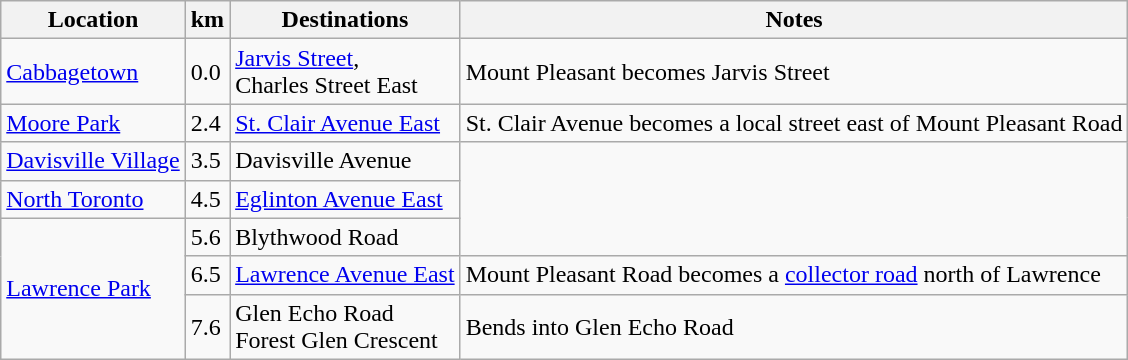<table class="wikitable">
<tr>
<th>Location</th>
<th>km</th>
<th>Destinations</th>
<th>Notes</th>
</tr>
<tr>
<td><a href='#'>Cabbagetown</a></td>
<td>0.0</td>
<td><a href='#'>Jarvis Street</a>,<br>Charles Street East</td>
<td>Mount Pleasant becomes Jarvis Street</td>
</tr>
<tr>
<td><a href='#'>Moore Park</a></td>
<td>2.4</td>
<td><a href='#'>St. Clair Avenue East</a></td>
<td>St. Clair Avenue becomes a local street east of Mount Pleasant Road</td>
</tr>
<tr>
<td><a href='#'>Davisville Village</a></td>
<td>3.5</td>
<td>Davisville Avenue</td>
</tr>
<tr>
<td><a href='#'>North Toronto</a></td>
<td>4.5</td>
<td><a href='#'>Eglinton Avenue East</a></td>
</tr>
<tr>
<td rowspan="3"><a href='#'>Lawrence Park</a></td>
<td>5.6</td>
<td>Blythwood Road</td>
</tr>
<tr>
<td>6.5</td>
<td><a href='#'>Lawrence Avenue East</a></td>
<td>Mount Pleasant Road becomes a <a href='#'>collector road</a> north of Lawrence</td>
</tr>
<tr>
<td>7.6</td>
<td>Glen Echo Road<br>Forest Glen Crescent</td>
<td>Bends into Glen Echo Road</td>
</tr>
</table>
